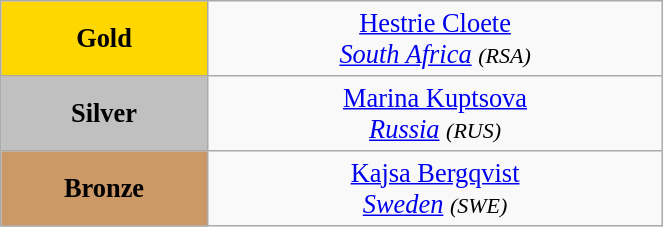<table class="wikitable" style=" text-align:center; font-size:110%;" width="35%">
<tr>
<td bgcolor="gold"><strong>Gold</strong></td>
<td> <a href='#'>Hestrie Cloete</a><br><em><a href='#'>South Africa</a> <small>(RSA)</small></em></td>
</tr>
<tr>
<td bgcolor="silver"><strong>Silver</strong></td>
<td> <a href='#'>Marina Kuptsova</a><br><em><a href='#'>Russia</a> <small>(RUS)</small></em></td>
</tr>
<tr>
<td bgcolor="CC9966"><strong>Bronze</strong></td>
<td> <a href='#'>Kajsa Bergqvist</a><br><em><a href='#'>Sweden</a> <small>(SWE)</small></em></td>
</tr>
</table>
